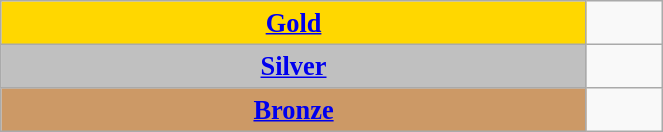<table class="wikitable" style=" text-align:center; font-size:110%;" width="35%">
<tr>
<td bgcolor="gold"><strong><a href='#'>Gold</a></strong></td>
<td></td>
</tr>
<tr>
<td bgcolor="silver"><strong><a href='#'>Silver</a></strong></td>
<td></td>
</tr>
<tr>
<td bgcolor="CC9966"><strong><a href='#'>Bronze</a></strong></td>
<td></td>
</tr>
</table>
